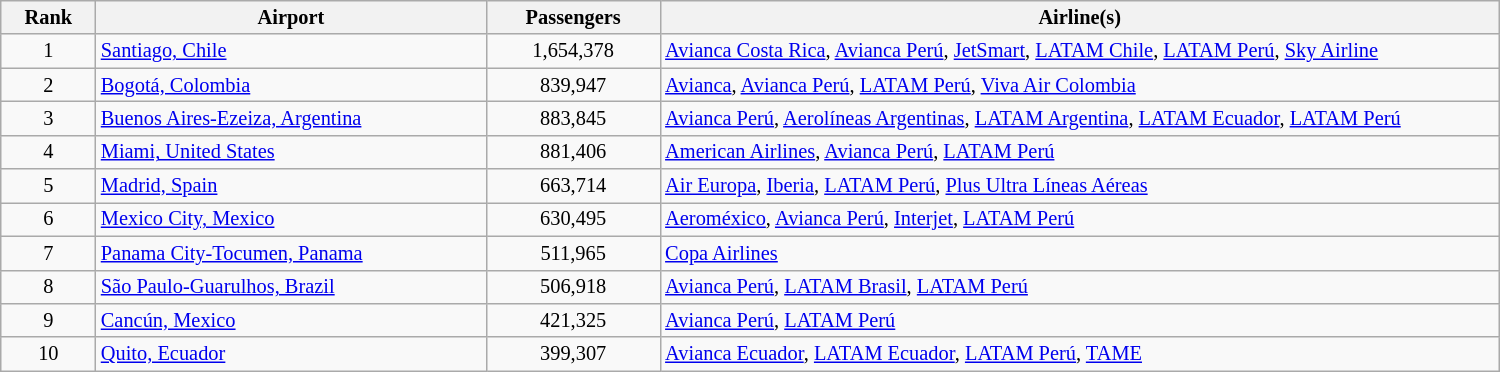<table class="wikitable sortable" style="font-size:85%; width:1000px; margin: auto">
<tr>
<th style="width:25px;">Rank</th>
<th style="width:150px;">Airport</th>
<th style="width:50px;">Passengers</th>
<th style="width:330px;">Airline(s)</th>
</tr>
<tr>
<td style="text-align:center;">1</td>
<td><a href='#'>Santiago, Chile</a></td>
<td style="text-align:center;"> 1,654,378</td>
<td><a href='#'>Avianca Costa Rica</a>, <a href='#'>Avianca Perú</a>, <a href='#'>JetSmart</a>, <a href='#'>LATAM Chile</a>, <a href='#'>LATAM Perú</a>, <a href='#'>Sky Airline</a></td>
</tr>
<tr>
<td style="text-align:center;">2</td>
<td><a href='#'>Bogotá, Colombia</a></td>
<td style="text-align:center;"> 839,947</td>
<td><a href='#'>Avianca</a>, <a href='#'>Avianca Perú</a>, <a href='#'>LATAM Perú</a>, <a href='#'>Viva Air Colombia</a></td>
</tr>
<tr>
<td style="text-align:center;">3</td>
<td><a href='#'>Buenos Aires-Ezeiza, Argentina</a></td>
<td style="text-align:center;"> 883,845</td>
<td><a href='#'>Avianca Perú</a>, <a href='#'>Aerolíneas Argentinas</a>, <a href='#'>LATAM Argentina</a>, <a href='#'>LATAM Ecuador</a>, <a href='#'>LATAM Perú</a></td>
</tr>
<tr>
<td style="text-align:center;">4</td>
<td><a href='#'>Miami, United States</a></td>
<td style="text-align:center;"> 881,406</td>
<td><a href='#'>American Airlines</a>, <a href='#'>Avianca Perú</a>, <a href='#'>LATAM Perú</a></td>
</tr>
<tr>
<td style="text-align:center;">5</td>
<td><a href='#'>Madrid, Spain</a></td>
<td style="text-align:center;"> 663,714</td>
<td><a href='#'>Air Europa</a>, <a href='#'>Iberia</a>, <a href='#'>LATAM Perú</a>, <a href='#'>Plus Ultra Líneas Aéreas</a></td>
</tr>
<tr>
<td style="text-align:center;">6</td>
<td><a href='#'>Mexico City, Mexico</a></td>
<td style="text-align:center;"> 630,495</td>
<td><a href='#'>Aeroméxico</a>, <a href='#'>Avianca Perú</a>, <a href='#'>Interjet</a>, <a href='#'>LATAM Perú</a></td>
</tr>
<tr>
<td style="text-align:center;">7</td>
<td><a href='#'>Panama City-Tocumen, Panama</a></td>
<td style="text-align:center;"> 511,965</td>
<td><a href='#'>Copa Airlines</a></td>
</tr>
<tr>
<td style="text-align:center;">8</td>
<td><a href='#'>São Paulo-Guarulhos, Brazil</a></td>
<td style="text-align:center;"> 506,918</td>
<td><a href='#'>Avianca Perú</a>, <a href='#'>LATAM Brasil</a>, <a href='#'>LATAM Perú</a></td>
</tr>
<tr>
<td style="text-align:center;">9</td>
<td><a href='#'>Cancún, Mexico</a></td>
<td style="text-align:center;"> 421,325</td>
<td><a href='#'>Avianca Perú</a>, <a href='#'>LATAM Perú</a></td>
</tr>
<tr>
<td style="text-align:center;">10</td>
<td><a href='#'>Quito, Ecuador</a></td>
<td style="text-align:center;"> 399,307</td>
<td><a href='#'>Avianca Ecuador</a>, <a href='#'>LATAM Ecuador</a>, <a href='#'>LATAM Perú</a>, <a href='#'>TAME</a></td>
</tr>
</table>
